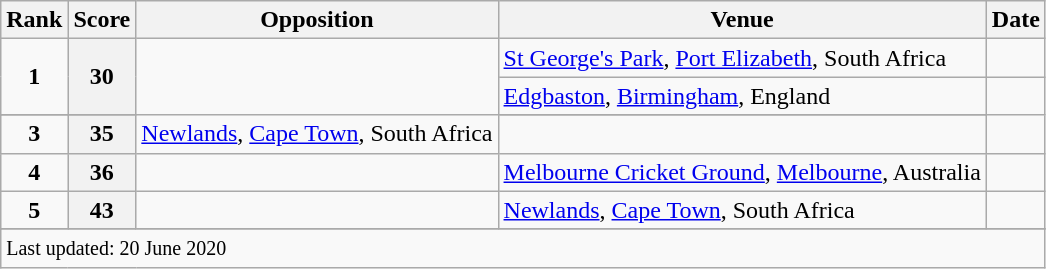<table class="wikitable plainrowheaders sortable">
<tr>
<th scope=col>Rank</th>
<th scope=col>Score</th>
<th scope=col>Opposition</th>
<th scope=col>Venue</th>
<th scope=col>Date</th>
</tr>
<tr>
<td align=center rowspan=2><strong>1</strong></td>
<th scope=row style=text-align:center; rowspan=2>30</th>
<td rowspan=3></td>
<td><a href='#'>St George's Park</a>, <a href='#'>Port Elizabeth</a>, South Africa</td>
<td></td>
</tr>
<tr>
<td><a href='#'>Edgbaston</a>, <a href='#'>Birmingham</a>, England</td>
<td></td>
</tr>
<tr>
</tr>
<tr>
<td align=center><strong>3</strong></td>
<th scope=row style=text-align:center;>35</th>
<td><a href='#'>Newlands</a>, <a href='#'>Cape Town</a>, South Africa</td>
<td></td>
</tr>
<tr>
<td align=center><strong>4</strong></td>
<th scope=row style=text-align:center;>36</th>
<td></td>
<td><a href='#'>Melbourne Cricket Ground</a>, <a href='#'>Melbourne</a>, Australia</td>
<td></td>
</tr>
<tr>
<td align=center><strong>5</strong></td>
<th scope=row style=text-align:center;>43</th>
<td></td>
<td><a href='#'>Newlands</a>, <a href='#'>Cape Town</a>, South Africa</td>
<td></td>
</tr>
<tr>
</tr>
<tr class=sortbottom>
<td colspan=5><small>Last updated: 20 June 2020</small></td>
</tr>
</table>
